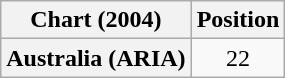<table class="wikitable plainrowheaders" style="text-align:center">
<tr>
<th scope="col">Chart (2004)</th>
<th scope="col">Position</th>
</tr>
<tr>
<th scope="row">Australia (ARIA)</th>
<td>22</td>
</tr>
</table>
